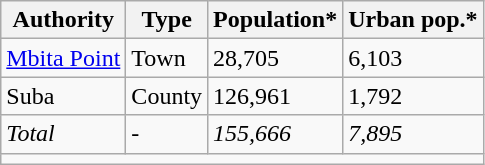<table class="wikitable">
<tr>
<th>Authority</th>
<th>Type</th>
<th>Population*</th>
<th>Urban pop.*</th>
</tr>
<tr>
<td><a href='#'>Mbita Point</a></td>
<td>Town</td>
<td>28,705</td>
<td>6,103</td>
</tr>
<tr>
<td>Suba</td>
<td>County</td>
<td>126,961</td>
<td>1,792</td>
</tr>
<tr>
<td><em>Total</em></td>
<td>-</td>
<td><em>155,666</em></td>
<td><em>7,895</em></td>
</tr>
<tr>
<td colspan="4"></td>
</tr>
</table>
